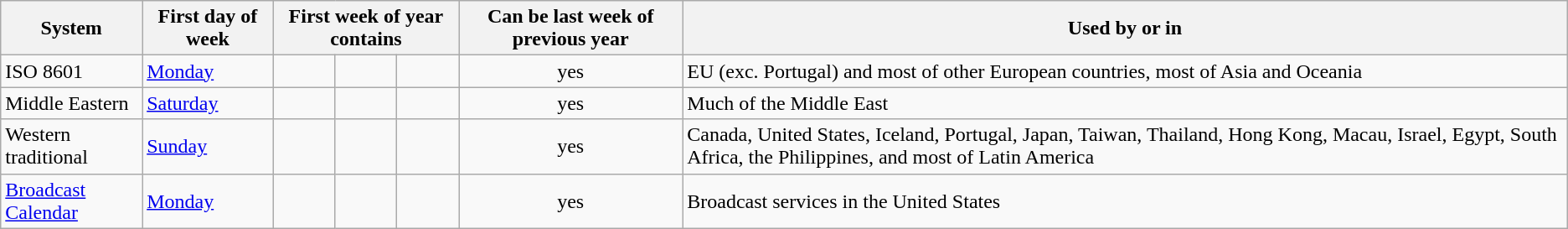<table class="wikitable">
<tr>
<th>System</th>
<th>First day of week</th>
<th colspan="3">First week of year contains</th>
<th>Can be last week of previous year</th>
<th>Used by or in</th>
</tr>
<tr>
<td>ISO 8601</td>
<td><a href='#'>Monday</a></td>
<td></td>
<td></td>
<td></td>
<td align=center>yes</td>
<td>EU (exc. Portugal) and most of other European countries, most of Asia and Oceania</td>
</tr>
<tr>
<td>Middle Eastern</td>
<td><a href='#'>Saturday</a></td>
<td></td>
<td></td>
<td></td>
<td align=center>yes</td>
<td>Much of the Middle East</td>
</tr>
<tr>
<td>Western traditional</td>
<td><a href='#'>Sunday</a></td>
<td></td>
<td></td>
<td></td>
<td align=center>yes</td>
<td>Canada, United States, Iceland, Portugal, Japan, Taiwan, Thailand, Hong Kong, Macau, Israel, Egypt, South Africa, the Philippines, and most of Latin America</td>
</tr>
<tr>
<td><a href='#'>Broadcast Calendar</a></td>
<td><a href='#'>Monday</a></td>
<td></td>
<td></td>
<td></td>
<td align=center>yes</td>
<td>Broadcast services in the United States</td>
</tr>
</table>
